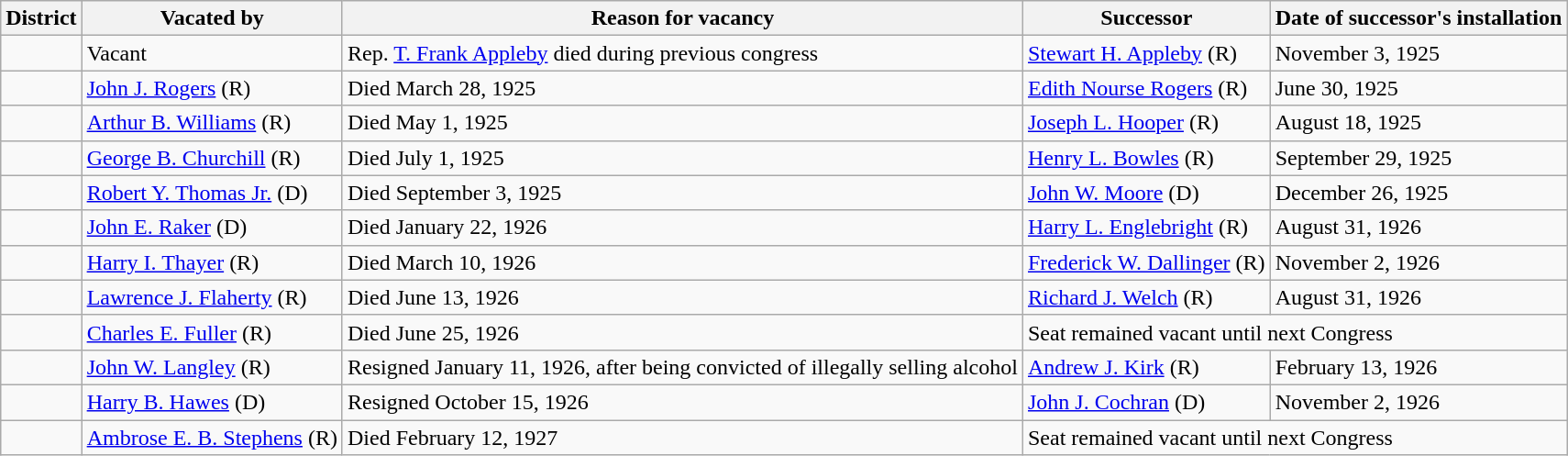<table class=wikitable>
<tr>
<th>District</th>
<th>Vacated by</th>
<th>Reason for vacancy</th>
<th>Successor</th>
<th>Date of successor's installation</th>
</tr>
<tr>
<td></td>
<td>Vacant</td>
<td>Rep. <a href='#'>T. Frank Appleby</a> died during previous congress</td>
<td><a href='#'>Stewart H. Appleby</a> (R)</td>
<td>November 3, 1925</td>
</tr>
<tr>
<td></td>
<td><a href='#'>John J. Rogers</a> (R)</td>
<td>Died March 28, 1925</td>
<td><a href='#'>Edith Nourse Rogers</a> (R)</td>
<td>June 30, 1925</td>
</tr>
<tr>
<td></td>
<td><a href='#'>Arthur B. Williams</a> (R)</td>
<td>Died May 1, 1925</td>
<td><a href='#'>Joseph L. Hooper</a> (R)</td>
<td>August 18, 1925</td>
</tr>
<tr>
<td></td>
<td><a href='#'>George B. Churchill</a> (R)</td>
<td>Died July 1, 1925</td>
<td><a href='#'>Henry L. Bowles</a> (R)</td>
<td>September 29, 1925</td>
</tr>
<tr>
<td></td>
<td><a href='#'>Robert Y. Thomas Jr.</a> (D)</td>
<td>Died September 3, 1925</td>
<td><a href='#'>John W. Moore</a> (D)</td>
<td>December 26, 1925</td>
</tr>
<tr>
<td></td>
<td><a href='#'>John E. Raker</a> (D)</td>
<td>Died January 22, 1926</td>
<td><a href='#'>Harry L. Englebright</a> (R)</td>
<td>August 31, 1926</td>
</tr>
<tr>
<td></td>
<td><a href='#'>Harry I. Thayer</a> (R)</td>
<td>Died March 10, 1926</td>
<td><a href='#'>Frederick W. Dallinger</a> (R)</td>
<td>November 2, 1926</td>
</tr>
<tr>
<td></td>
<td><a href='#'>Lawrence J. Flaherty</a> (R)</td>
<td>Died June 13, 1926</td>
<td><a href='#'>Richard J. Welch</a> (R)</td>
<td>August 31, 1926</td>
</tr>
<tr>
<td></td>
<td><a href='#'>Charles E. Fuller</a> (R)</td>
<td>Died June 25, 1926</td>
<td colspan=2>Seat remained vacant until next Congress</td>
</tr>
<tr>
<td></td>
<td><a href='#'>John W. Langley</a> (R)</td>
<td>Resigned January 11, 1926, after being convicted of illegally selling alcohol</td>
<td><a href='#'>Andrew J. Kirk</a> (R)</td>
<td>February 13, 1926</td>
</tr>
<tr>
<td></td>
<td><a href='#'>Harry B. Hawes</a> (D)</td>
<td>Resigned October 15, 1926</td>
<td><a href='#'>John J. Cochran</a> (D)</td>
<td>November 2, 1926</td>
</tr>
<tr>
<td></td>
<td><a href='#'>Ambrose E. B. Stephens</a> (R)</td>
<td>Died February 12, 1927</td>
<td colspan=2>Seat remained vacant until next Congress</td>
</tr>
</table>
